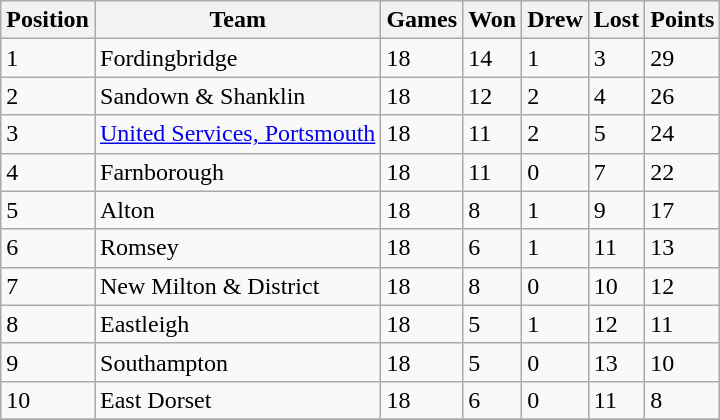<table class="wikitable">
<tr>
<th>Position</th>
<th>Team</th>
<th>Games</th>
<th>Won</th>
<th>Drew</th>
<th>Lost</th>
<th>Points</th>
</tr>
<tr>
<td>1</td>
<td>Fordingbridge</td>
<td>18</td>
<td>14</td>
<td>1</td>
<td>3</td>
<td>29</td>
</tr>
<tr>
<td>2</td>
<td>Sandown & Shanklin</td>
<td>18</td>
<td>12</td>
<td>2</td>
<td>4</td>
<td>26</td>
</tr>
<tr>
<td>3</td>
<td><a href='#'>United Services, Portsmouth</a></td>
<td>18</td>
<td>11</td>
<td>2</td>
<td>5</td>
<td>24</td>
</tr>
<tr>
<td>4</td>
<td Farnborough, Hampshire>Farnborough</td>
<td>18</td>
<td>11</td>
<td>0</td>
<td>7</td>
<td>22</td>
</tr>
<tr>
<td>5</td>
<td>Alton</td>
<td>18</td>
<td>8</td>
<td>1</td>
<td>9</td>
<td>17</td>
</tr>
<tr>
<td>6</td>
<td>Romsey</td>
<td>18</td>
<td>6</td>
<td>1</td>
<td>11</td>
<td>13</td>
</tr>
<tr>
<td>7</td>
<td>New Milton & District</td>
<td>18</td>
<td>8</td>
<td>0</td>
<td>10</td>
<td>12</td>
</tr>
<tr>
<td>8</td>
<td>Eastleigh</td>
<td>18</td>
<td>5</td>
<td>1</td>
<td>12</td>
<td>11</td>
</tr>
<tr>
<td>9</td>
<td>Southampton</td>
<td>18</td>
<td>5</td>
<td>0</td>
<td>13</td>
<td>10</td>
</tr>
<tr>
<td>10</td>
<td>East Dorset</td>
<td>18</td>
<td>6</td>
<td>0</td>
<td>11</td>
<td>8</td>
</tr>
<tr>
</tr>
</table>
